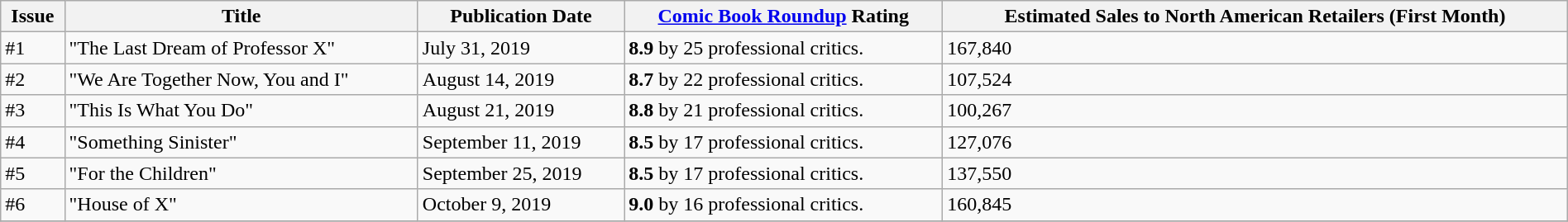<table class="wikitable" style="width:100%;">
<tr>
<th>Issue</th>
<th>Title</th>
<th>Publication Date</th>
<th><a href='#'>Comic Book Roundup</a> Rating</th>
<th>Estimated Sales to North American Retailers (First Month)</th>
</tr>
<tr>
<td>#1</td>
<td>"The Last Dream of Professor X"</td>
<td>July 31, 2019</td>
<td><strong>8.9</strong> by 25 professional critics.</td>
<td>167,840</td>
</tr>
<tr>
<td>#2</td>
<td>"We Are Together Now, You and I"</td>
<td>August 14, 2019</td>
<td><strong>8.7</strong> by 22 professional critics.</td>
<td>107,524</td>
</tr>
<tr>
<td>#3</td>
<td>"This Is What You Do"</td>
<td>August 21, 2019</td>
<td><strong>8.8</strong> by 21 professional critics.</td>
<td>100,267</td>
</tr>
<tr>
<td>#4</td>
<td>"Something Sinister"</td>
<td>September 11, 2019</td>
<td><strong>8.5</strong> by 17 professional critics.</td>
<td>127,076</td>
</tr>
<tr>
<td>#5</td>
<td>"For the Children"</td>
<td>September 25, 2019</td>
<td><strong>8.5</strong> by 17 professional critics.</td>
<td>137,550</td>
</tr>
<tr>
<td>#6</td>
<td>"House of X"</td>
<td>October 9, 2019</td>
<td><strong>9.0</strong> by 16 professional critics.</td>
<td>160,845</td>
</tr>
<tr>
</tr>
</table>
